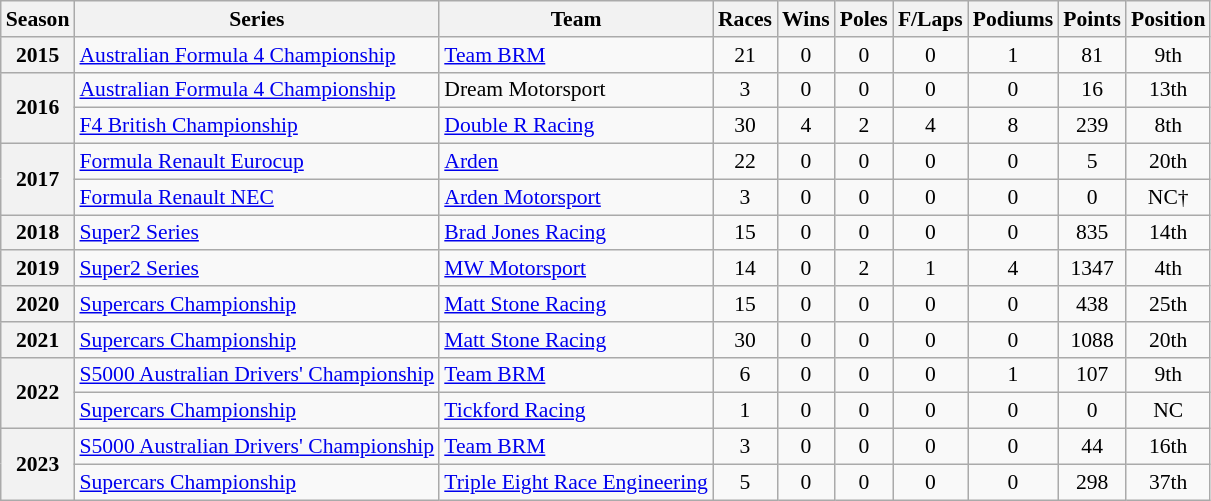<table class="wikitable" style="font-size: 90%; text-align:center">
<tr>
<th>Season</th>
<th>Series</th>
<th>Team</th>
<th>Races</th>
<th>Wins</th>
<th>Poles</th>
<th>F/Laps</th>
<th>Podiums</th>
<th>Points</th>
<th>Position</th>
</tr>
<tr>
<th>2015</th>
<td align=left><a href='#'>Australian Formula 4 Championship</a></td>
<td align=left><a href='#'>Team BRM</a></td>
<td>21</td>
<td>0</td>
<td>0</td>
<td>0</td>
<td>1</td>
<td>81</td>
<td>9th</td>
</tr>
<tr>
<th rowspan=2>2016</th>
<td align=left><a href='#'>Australian Formula 4 Championship</a></td>
<td align=left>Dream Motorsport</td>
<td>3</td>
<td>0</td>
<td>0</td>
<td>0</td>
<td>0</td>
<td>16</td>
<td>13th</td>
</tr>
<tr>
<td align=left><a href='#'>F4 British Championship</a></td>
<td align=left><a href='#'>Double R Racing</a></td>
<td>30</td>
<td>4</td>
<td>2</td>
<td>4</td>
<td>8</td>
<td>239</td>
<td>8th</td>
</tr>
<tr>
<th rowspan="2">2017</th>
<td align=left><a href='#'>Formula Renault Eurocup</a></td>
<td align=left><a href='#'>Arden</a></td>
<td>22</td>
<td>0</td>
<td>0</td>
<td>0</td>
<td>0</td>
<td>5</td>
<td>20th</td>
</tr>
<tr>
<td align=left><a href='#'>Formula Renault NEC</a></td>
<td align=left><a href='#'>Arden Motorsport</a></td>
<td>3</td>
<td>0</td>
<td>0</td>
<td>0</td>
<td>0</td>
<td>0</td>
<td>NC†</td>
</tr>
<tr>
<th>2018</th>
<td align=left><a href='#'>Super2 Series</a></td>
<td align=left><a href='#'>Brad Jones Racing</a></td>
<td>15</td>
<td>0</td>
<td>0</td>
<td>0</td>
<td>0</td>
<td>835</td>
<td>14th</td>
</tr>
<tr>
<th>2019</th>
<td align=left><a href='#'>Super2 Series</a></td>
<td align=left><a href='#'>MW Motorsport</a></td>
<td>14</td>
<td>0</td>
<td>2</td>
<td>1</td>
<td>4</td>
<td>1347</td>
<td>4th</td>
</tr>
<tr>
<th>2020</th>
<td align=left><a href='#'>Supercars Championship</a></td>
<td align=left><a href='#'>Matt Stone Racing</a></td>
<td>15</td>
<td>0</td>
<td>0</td>
<td>0</td>
<td>0</td>
<td>438</td>
<td>25th</td>
</tr>
<tr>
<th>2021</th>
<td align=left><a href='#'>Supercars Championship</a></td>
<td align=left><a href='#'>Matt Stone Racing</a></td>
<td>30</td>
<td>0</td>
<td>0</td>
<td>0</td>
<td>0</td>
<td>1088</td>
<td>20th</td>
</tr>
<tr>
<th rowspan=2>2022</th>
<td align=left nowrap><a href='#'>S5000 Australian Drivers' Championship</a></td>
<td align=left><a href='#'>Team BRM</a></td>
<td>6</td>
<td>0</td>
<td>0</td>
<td>0</td>
<td>1</td>
<td>107</td>
<td>9th</td>
</tr>
<tr>
<td align=left><a href='#'>Supercars Championship</a></td>
<td align=left><a href='#'>Tickford Racing</a></td>
<td>1</td>
<td>0</td>
<td>0</td>
<td>0</td>
<td>0</td>
<td>0</td>
<td>NC</td>
</tr>
<tr>
<th rowspan=2>2023</th>
<td align=left><a href='#'>S5000 Australian Drivers' Championship</a></td>
<td align=left><a href='#'>Team BRM</a></td>
<td>3</td>
<td>0</td>
<td>0</td>
<td>0</td>
<td>0</td>
<td>44</td>
<td>16th</td>
</tr>
<tr>
<td align=left><a href='#'>Supercars Championship</a></td>
<td align=left nowrap><a href='#'>Triple Eight Race Engineering</a></td>
<td>5</td>
<td>0</td>
<td>0</td>
<td>0</td>
<td>0</td>
<td>298</td>
<td>37th</td>
</tr>
</table>
